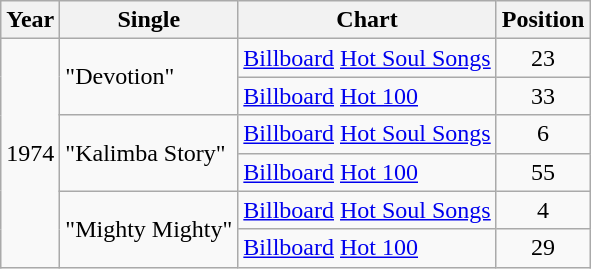<table class="wikitable" border="1">
<tr>
<th>Year</th>
<th>Single</th>
<th>Chart</th>
<th>Position</th>
</tr>
<tr>
<td rowspan="6">1974</td>
<td rowspan="2">"Devotion"</td>
<td><a href='#'>Billboard</a> <a href='#'>Hot Soul Songs</a></td>
<td align="center">23</td>
</tr>
<tr>
<td><a href='#'>Billboard</a> <a href='#'>Hot 100</a></td>
<td align="center">33</td>
</tr>
<tr>
<td rowspan="2">"Kalimba Story"</td>
<td><a href='#'>Billboard</a> <a href='#'>Hot Soul Songs</a></td>
<td align="center">6</td>
</tr>
<tr>
<td><a href='#'>Billboard</a> <a href='#'>Hot 100</a></td>
<td align="center">55</td>
</tr>
<tr>
<td rowspan="2">"Mighty Mighty"</td>
<td><a href='#'>Billboard</a> <a href='#'>Hot Soul Songs</a></td>
<td align="center">4</td>
</tr>
<tr>
<td><a href='#'>Billboard</a> <a href='#'>Hot 100</a></td>
<td align="center">29</td>
</tr>
</table>
